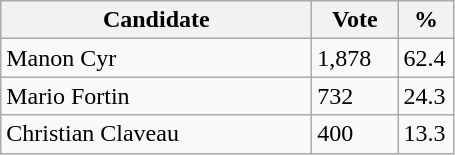<table class="wikitable">
<tr>
<th bgcolor="#DDDDFF" width="200px">Candidate</th>
<th bgcolor="#DDDDFF" width="50px">Vote</th>
<th bgcolor="#DDDDFF" width="30px">%</th>
</tr>
<tr>
<td>Manon Cyr</td>
<td>1,878</td>
<td>62.4</td>
</tr>
<tr>
<td>Mario Fortin</td>
<td>732</td>
<td>24.3</td>
</tr>
<tr>
<td>Christian Claveau</td>
<td>400</td>
<td>13.3</td>
</tr>
</table>
